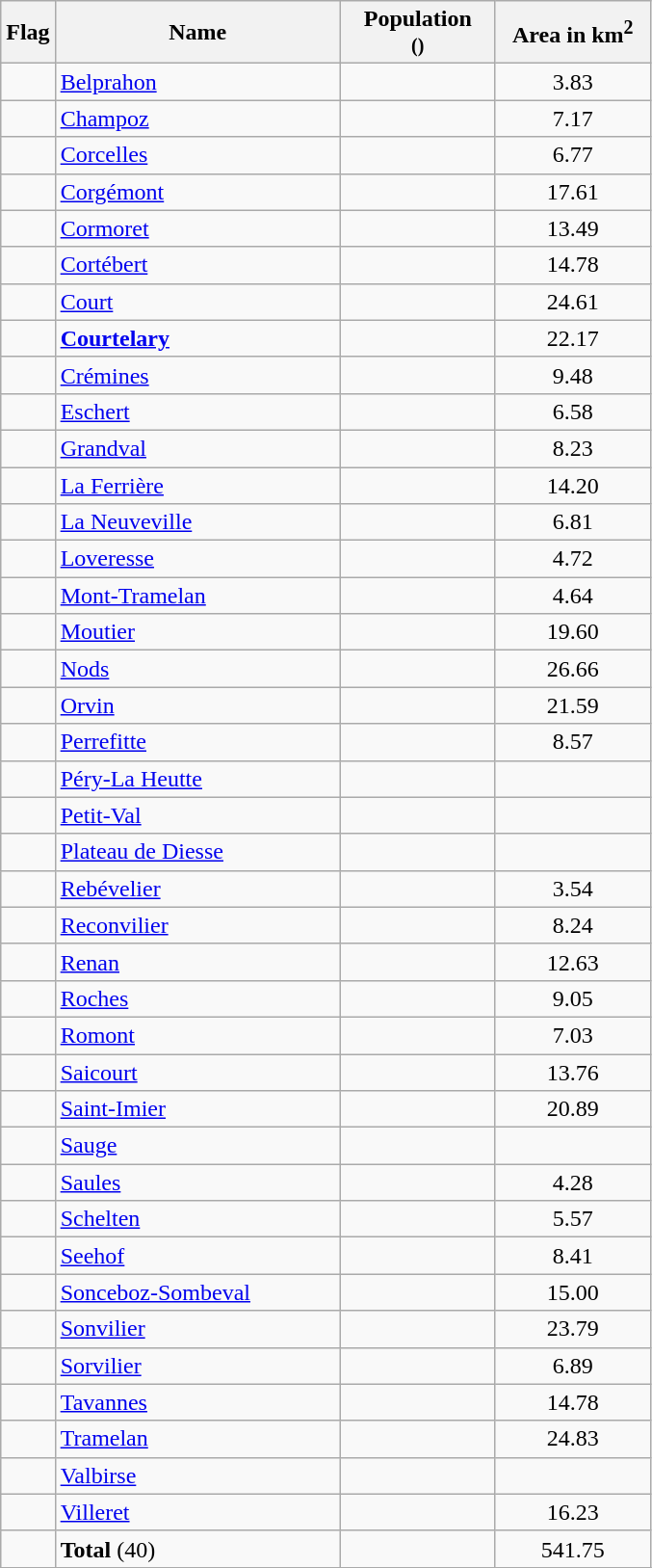<table class="wikitable">
<tr>
<th>Flag</th>
<th width="190">Name</th>
<th width="100">Population<br><small>()</small></th>
<th width="100">Area in km<sup>2</sup></th>
</tr>
<tr>
<td align="center"></td>
<td><a href='#'>Belprahon</a></td>
<td align="center"></td>
<td align="center">3.83</td>
</tr>
<tr>
<td align="center"></td>
<td><a href='#'>Champoz</a></td>
<td align="center"></td>
<td align="center">7.17</td>
</tr>
<tr>
<td align="center"></td>
<td><a href='#'>Corcelles</a></td>
<td align="center"></td>
<td align="center">6.77</td>
</tr>
<tr>
<td align="center"></td>
<td><a href='#'>Corgémont</a></td>
<td align="center"></td>
<td align="center">17.61</td>
</tr>
<tr>
<td align="center"></td>
<td><a href='#'>Cormoret</a></td>
<td align="center"></td>
<td align="center">13.49</td>
</tr>
<tr>
<td align="center"></td>
<td><a href='#'>Cortébert</a></td>
<td align="center"></td>
<td align="center">14.78</td>
</tr>
<tr>
<td align="center"></td>
<td><a href='#'>Court</a></td>
<td align="center"></td>
<td align="center">24.61</td>
</tr>
<tr>
<td align="center"></td>
<td><strong><a href='#'>Courtelary</a></strong></td>
<td align="center"></td>
<td align="center">22.17</td>
</tr>
<tr>
<td align="center"></td>
<td><a href='#'>Crémines</a></td>
<td align="center"></td>
<td align="center">9.48</td>
</tr>
<tr>
<td align="center"></td>
<td><a href='#'>Eschert</a></td>
<td align="center"></td>
<td align="center">6.58</td>
</tr>
<tr>
<td align="center"></td>
<td><a href='#'>Grandval</a></td>
<td align="center"></td>
<td align="center">8.23</td>
</tr>
<tr>
<td align="center"></td>
<td><a href='#'>La Ferrière</a></td>
<td align="center"></td>
<td align="center">14.20</td>
</tr>
<tr>
<td align="center"></td>
<td><a href='#'>La Neuveville</a></td>
<td align="center"></td>
<td align="center">6.81</td>
</tr>
<tr>
<td align="center"></td>
<td><a href='#'>Loveresse</a></td>
<td align="center"></td>
<td align="center">4.72</td>
</tr>
<tr>
<td align="center"></td>
<td><a href='#'>Mont-Tramelan</a></td>
<td align="center"></td>
<td align="center">4.64</td>
</tr>
<tr>
<td align="center"></td>
<td><a href='#'>Moutier</a></td>
<td align="center"></td>
<td align="center">19.60</td>
</tr>
<tr>
<td align="center"></td>
<td><a href='#'>Nods</a></td>
<td align="center"></td>
<td align="center">26.66</td>
</tr>
<tr>
<td align="center"></td>
<td><a href='#'>Orvin</a></td>
<td align="center"></td>
<td align="center">21.59</td>
</tr>
<tr>
<td align="center"></td>
<td><a href='#'>Perrefitte</a></td>
<td align="center"></td>
<td align="center">8.57</td>
</tr>
<tr>
<td align="center"></td>
<td><a href='#'>Péry-La Heutte</a></td>
<td align="center"></td>
<td align="center"></td>
</tr>
<tr>
<td align="center"></td>
<td><a href='#'>Petit-Val</a></td>
<td align="center"></td>
<td align="center"></td>
</tr>
<tr>
<td align="center"></td>
<td><a href='#'>Plateau de Diesse</a></td>
<td align="center"></td>
<td align="center"></td>
</tr>
<tr>
<td align="center"></td>
<td><a href='#'>Rebévelier</a></td>
<td align="center"></td>
<td align="center">3.54</td>
</tr>
<tr>
<td align="center"></td>
<td><a href='#'>Reconvilier</a></td>
<td align="center"></td>
<td align="center">8.24</td>
</tr>
<tr>
<td align="center"></td>
<td><a href='#'>Renan</a></td>
<td align="center"></td>
<td align="center">12.63</td>
</tr>
<tr>
<td align="center"></td>
<td><a href='#'>Roches</a></td>
<td align="center"></td>
<td align="center">9.05</td>
</tr>
<tr>
<td align="center"></td>
<td><a href='#'>Romont</a></td>
<td align="center"></td>
<td align="center">7.03</td>
</tr>
<tr>
<td align="center"></td>
<td><a href='#'>Saicourt</a></td>
<td align="center"></td>
<td align="center">13.76</td>
</tr>
<tr>
<td align="center"></td>
<td><a href='#'>Saint-Imier</a></td>
<td align="center"></td>
<td align="center">20.89</td>
</tr>
<tr>
<td align="center"></td>
<td><a href='#'>Sauge</a></td>
<td align="center"></td>
<td align="center"></td>
</tr>
<tr>
<td align="center"></td>
<td><a href='#'>Saules</a></td>
<td align="center"></td>
<td align="center">4.28</td>
</tr>
<tr>
<td align="center"></td>
<td><a href='#'>Schelten</a></td>
<td align="center"></td>
<td align="center">5.57</td>
</tr>
<tr>
<td align="center"></td>
<td><a href='#'>Seehof</a></td>
<td align="center"></td>
<td align="center">8.41</td>
</tr>
<tr>
<td align="center"></td>
<td><a href='#'>Sonceboz-Sombeval</a></td>
<td align="center"></td>
<td align="center">15.00</td>
</tr>
<tr>
<td align="center"></td>
<td><a href='#'>Sonvilier</a></td>
<td align="center"></td>
<td align="center">23.79</td>
</tr>
<tr>
<td align="center"></td>
<td><a href='#'>Sorvilier</a></td>
<td align="center"></td>
<td align="center">6.89</td>
</tr>
<tr>
<td align="center"></td>
<td><a href='#'>Tavannes</a></td>
<td align="center"></td>
<td align="center">14.78</td>
</tr>
<tr>
<td align="center"></td>
<td><a href='#'>Tramelan</a></td>
<td align="center"></td>
<td align="center">24.83</td>
</tr>
<tr>
<td align="center"></td>
<td><a href='#'>Valbirse</a></td>
<td align="center"></td>
<td align="center"></td>
</tr>
<tr>
<td align="center"></td>
<td><a href='#'>Villeret</a></td>
<td align="center"></td>
<td align="center">16.23</td>
</tr>
<tr>
<td></td>
<td><strong>Total</strong> (40)</td>
<td align="center"></td>
<td align="center">541.75</td>
</tr>
<tr>
</tr>
</table>
